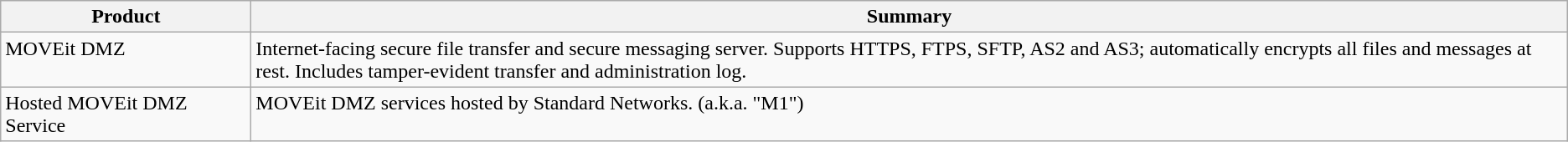<table class="wikitable">
<tr>
<th style="width: 12em;">Product</th>
<th>Summary</th>
</tr>
<tr>
<td valign="top">MOVEit DMZ</td>
<td valign="top">Internet-facing secure file transfer and secure messaging server.  Supports HTTPS, FTPS, SFTP, AS2 and AS3; automatically encrypts all files and messages at rest. Includes tamper-evident transfer and administration log.</td>
</tr>
<tr>
<td valign="top">Hosted MOVEit DMZ Service</td>
<td valign="top">MOVEit DMZ services hosted by Standard Networks. (a.k.a. "M1")</td>
</tr>
</table>
